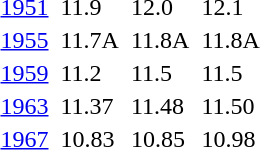<table>
<tr valign="top">
<td><a href='#'>1951</a><br></td>
<td></td>
<td>11.9</td>
<td></td>
<td>12.0</td>
<td></td>
<td>12.1</td>
</tr>
<tr valign="top">
<td><a href='#'>1955</a><br></td>
<td></td>
<td>11.7A</td>
<td></td>
<td>11.8A</td>
<td></td>
<td>11.8A</td>
</tr>
<tr valign="top">
<td><a href='#'>1959</a><br></td>
<td></td>
<td>11.2</td>
<td></td>
<td>11.5</td>
<td></td>
<td>11.5</td>
</tr>
<tr valign="top">
<td><a href='#'>1963</a><br></td>
<td></td>
<td>11.37</td>
<td></td>
<td>11.48</td>
<td></td>
<td>11.50</td>
</tr>
<tr valign="top">
<td><a href='#'>1967</a><br></td>
<td></td>
<td>10.83</td>
<td></td>
<td>10.85</td>
<td></td>
<td>10.98</td>
</tr>
</table>
